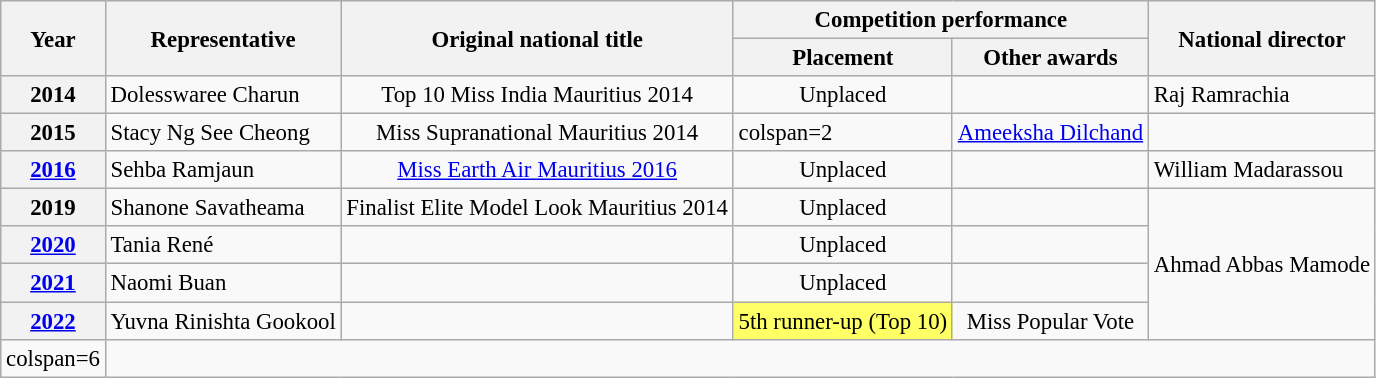<table class="wikitable" style="font-size:95%;">
<tr>
<th rowspan=2>Year</th>
<th rowspan=2>Representative</th>
<th rowspan=2>Original national title</th>
<th colspan=2>Competition performance</th>
<th rowspan=2>National director</th>
</tr>
<tr>
<th>Placement</th>
<th>Other awards</th>
</tr>
<tr>
<th>2014</th>
<td>Dolesswaree Charun</td>
<td align=center>Top 10 Miss India Mauritius 2014</td>
<td align=center>Unplaced</td>
<td></td>
<td>Raj Ramrachia</td>
</tr>
<tr>
<th>2015</th>
<td>Stacy Ng See Cheong</td>
<td align=center>Miss Supranational Mauritius 2014</td>
<td>colspan=2 </td>
<td><a href='#'>Ameeksha Dilchand</a></td>
</tr>
<tr>
<th><a href='#'>2016</a></th>
<td>Sehba Ramjaun</td>
<td align=center><a href='#'>Miss Earth Air Mauritius 2016</a></td>
<td align=center>Unplaced</td>
<td></td>
<td>William Madarassou</td>
</tr>
<tr>
<th>2019</th>
<td>Shanone Savatheama</td>
<td align=center>Finalist Elite Model Look Mauritius 2014</td>
<td align=center>Unplaced</td>
<td></td>
<td rowspan=4>Ahmad Abbas Mamode<br></td>
</tr>
<tr>
<th><a href='#'>2020</a></th>
<td>Tania René</td>
<td></td>
<td align=center>Unplaced</td>
<td></td>
</tr>
<tr>
<th><a href='#'>2021</a></th>
<td>Naomi Buan</td>
<td align=center></td>
<td align=center>Unplaced</td>
<td></td>
</tr>
<tr>
<th><a href='#'>2022</a></th>
<td>Yuvna Rinishta Gookool</td>
<td></td>
<td bgcolor=#FFFF66 align=center>5th runner-up (Top 10)</td>
<td align=center>Miss Popular Vote</td>
</tr>
<tr>
<td>colspan=6 </td>
</tr>
</table>
